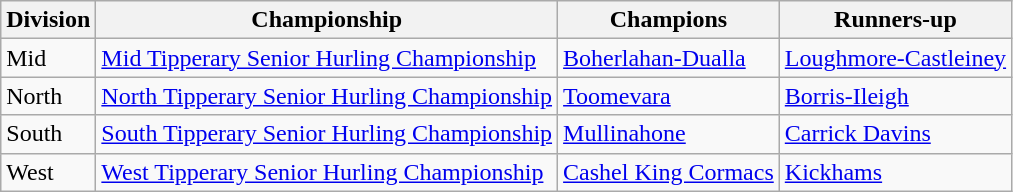<table class=wikitable>
<tr>
<th>Division</th>
<th>Championship</th>
<th>Champions</th>
<th>Runners-up</th>
</tr>
<tr>
<td>Mid</td>
<td><a href='#'>Mid Tipperary Senior Hurling Championship</a></td>
<td><a href='#'>Boherlahan-Dualla</a></td>
<td><a href='#'>Loughmore-Castleiney</a></td>
</tr>
<tr>
<td>North</td>
<td><a href='#'>North Tipperary Senior Hurling Championship</a></td>
<td><a href='#'>Toomevara</a></td>
<td><a href='#'>Borris-Ileigh</a></td>
</tr>
<tr>
<td>South</td>
<td><a href='#'>South Tipperary Senior Hurling Championship</a></td>
<td><a href='#'>Mullinahone</a></td>
<td><a href='#'>Carrick Davins</a></td>
</tr>
<tr>
<td>West</td>
<td><a href='#'>West Tipperary Senior Hurling Championship</a></td>
<td><a href='#'>Cashel King Cormacs</a></td>
<td><a href='#'>Kickhams</a></td>
</tr>
</table>
